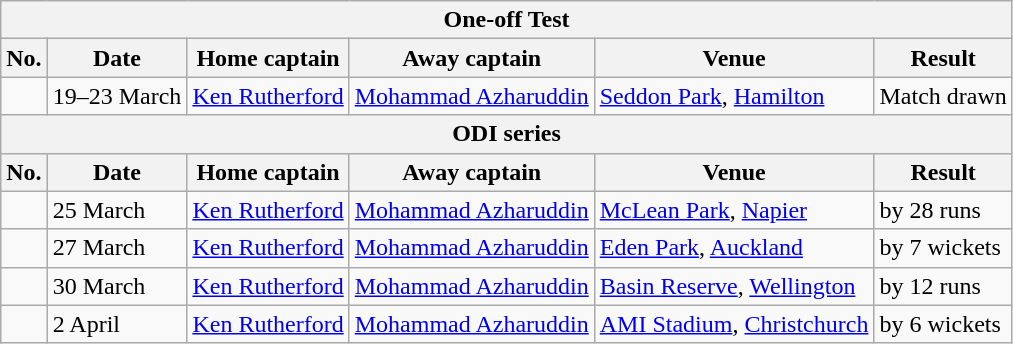<table class="wikitable">
<tr>
<th colspan="9">One-off Test</th>
</tr>
<tr>
<th>No.</th>
<th>Date</th>
<th>Home captain</th>
<th>Away captain</th>
<th>Venue</th>
<th>Result</th>
</tr>
<tr>
<td></td>
<td>19–23 March</td>
<td><a href='#'>Ken Rutherford</a></td>
<td><a href='#'>Mohammad Azharuddin</a></td>
<td><a href='#'>Seddon Park</a>, <a href='#'>Hamilton</a></td>
<td>Match drawn</td>
</tr>
<tr>
<th colspan="9">ODI series</th>
</tr>
<tr>
<th>No.</th>
<th>Date</th>
<th>Home captain</th>
<th>Away captain</th>
<th>Venue</th>
<th>Result</th>
</tr>
<tr>
<td></td>
<td>25 March</td>
<td><a href='#'>Ken Rutherford</a></td>
<td><a href='#'>Mohammad Azharuddin</a></td>
<td><a href='#'>McLean Park</a>, <a href='#'>Napier</a></td>
<td> by 28 runs</td>
</tr>
<tr>
<td></td>
<td>27 March</td>
<td><a href='#'>Ken Rutherford</a></td>
<td><a href='#'>Mohammad Azharuddin</a></td>
<td><a href='#'>Eden Park</a>, <a href='#'>Auckland</a></td>
<td> by 7 wickets</td>
</tr>
<tr>
<td></td>
<td>30 March</td>
<td><a href='#'>Ken Rutherford</a></td>
<td><a href='#'>Mohammad Azharuddin</a></td>
<td><a href='#'>Basin Reserve</a>, <a href='#'>Wellington</a></td>
<td> by 12 runs</td>
</tr>
<tr>
<td></td>
<td>2 April</td>
<td><a href='#'>Ken Rutherford</a></td>
<td><a href='#'>Mohammad Azharuddin</a></td>
<td><a href='#'>AMI Stadium</a>, <a href='#'>Christchurch</a></td>
<td> by 6 wickets</td>
</tr>
</table>
